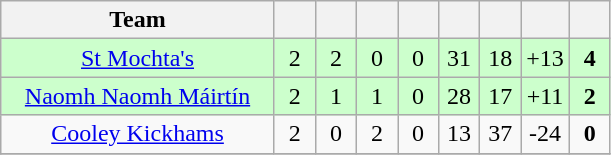<table class="wikitable" style="text-align:center">
<tr>
<th style="width:175px;">Team</th>
<th width="20"></th>
<th width="20"></th>
<th width="20"></th>
<th width="20"></th>
<th width="20"></th>
<th width="20"></th>
<th width="20"></th>
<th width="20"></th>
</tr>
<tr style="background:#cfc;">
<td><a href='#'>St Mochta's</a></td>
<td>2</td>
<td>2</td>
<td>0</td>
<td>0</td>
<td>31</td>
<td>18</td>
<td>+13</td>
<td><strong>4</strong></td>
</tr>
<tr style="background:#cfc;">
<td><a href='#'>Naomh Naomh Máirtín</a></td>
<td>2</td>
<td>1</td>
<td>1</td>
<td>0</td>
<td>28</td>
<td>17</td>
<td>+11</td>
<td><strong>2</strong></td>
</tr>
<tr>
<td><a href='#'>Cooley Kickhams</a></td>
<td>2</td>
<td>0</td>
<td>2</td>
<td>0</td>
<td>13</td>
<td>37</td>
<td>-24</td>
<td><strong>0</strong></td>
</tr>
<tr>
</tr>
</table>
